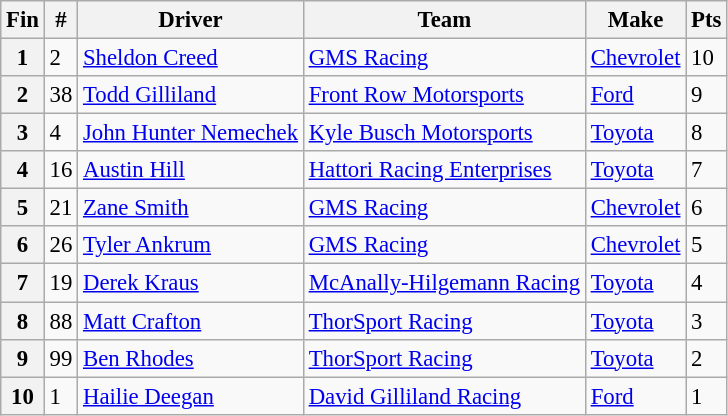<table class="wikitable" style="font-size:95%">
<tr>
<th>Fin</th>
<th>#</th>
<th>Driver</th>
<th>Team</th>
<th>Make</th>
<th>Pts</th>
</tr>
<tr>
<th>1</th>
<td>2</td>
<td><a href='#'>Sheldon Creed</a></td>
<td><a href='#'>GMS Racing</a></td>
<td><a href='#'>Chevrolet</a></td>
<td>10</td>
</tr>
<tr>
<th>2</th>
<td>38</td>
<td><a href='#'>Todd Gilliland</a></td>
<td><a href='#'>Front Row Motorsports</a></td>
<td><a href='#'>Ford</a></td>
<td>9</td>
</tr>
<tr>
<th>3</th>
<td>4</td>
<td><a href='#'>John Hunter Nemechek</a></td>
<td><a href='#'>Kyle Busch Motorsports</a></td>
<td><a href='#'>Toyota</a></td>
<td>8</td>
</tr>
<tr>
<th>4</th>
<td>16</td>
<td><a href='#'>Austin Hill</a></td>
<td><a href='#'>Hattori Racing Enterprises</a></td>
<td><a href='#'>Toyota</a></td>
<td>7</td>
</tr>
<tr>
<th>5</th>
<td>21</td>
<td><a href='#'>Zane Smith</a></td>
<td><a href='#'>GMS Racing</a></td>
<td><a href='#'>Chevrolet</a></td>
<td>6</td>
</tr>
<tr>
<th>6</th>
<td>26</td>
<td><a href='#'>Tyler Ankrum</a></td>
<td><a href='#'>GMS Racing</a></td>
<td><a href='#'>Chevrolet</a></td>
<td>5</td>
</tr>
<tr>
<th>7</th>
<td>19</td>
<td><a href='#'>Derek Kraus</a></td>
<td><a href='#'>McAnally-Hilgemann Racing</a></td>
<td><a href='#'>Toyota</a></td>
<td>4</td>
</tr>
<tr>
<th>8</th>
<td>88</td>
<td><a href='#'>Matt Crafton</a></td>
<td><a href='#'>ThorSport Racing</a></td>
<td><a href='#'>Toyota</a></td>
<td>3</td>
</tr>
<tr>
<th>9</th>
<td>99</td>
<td><a href='#'>Ben Rhodes</a></td>
<td><a href='#'>ThorSport Racing</a></td>
<td><a href='#'>Toyota</a></td>
<td>2</td>
</tr>
<tr>
<th>10</th>
<td>1</td>
<td><a href='#'>Hailie Deegan</a></td>
<td><a href='#'>David Gilliland Racing</a></td>
<td><a href='#'>Ford</a></td>
<td>1</td>
</tr>
</table>
